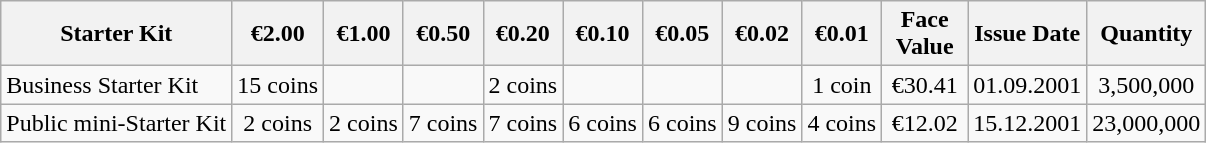<table class="wikitable">
<tr>
<th>Starter Kit</th>
<th>€2.00</th>
<th>€1.00</th>
<th>€0.50</th>
<th>€0.20</th>
<th>€0.10</th>
<th>€0.05</th>
<th>€0.02</th>
<th>€0.01</th>
<th>Face Value</th>
<th>Issue Date</th>
<th>Quantity</th>
</tr>
<tr>
<td align=left>Business Starter Kit</td>
<td align=center>15 coins</td>
<td align=center></td>
<td align=center></td>
<td align=center>2 coins</td>
<td align=center></td>
<td align=center></td>
<td align=center></td>
<td align=center>1 coin</td>
<td style="text-align:center; width:50px;">€30.41</td>
<td style="text-align:center; width:50px;">01.09.2001</td>
<td style="text-align:center; width:50px;">3,500,000</td>
</tr>
<tr>
<td align=left>Public mini-Starter Kit</td>
<td align=center>2 coins</td>
<td align=center>2 coins</td>
<td align=center>7 coins</td>
<td align=center>7 coins</td>
<td align=center>6 coins</td>
<td align=center>6 coins</td>
<td align=center>9 coins</td>
<td align=center>4 coins</td>
<td style="text-align:center; width:50px;">€12.02</td>
<td style="text-align:center; width:50px;">15.12.2001</td>
<td style="text-align:center; width:50px;">23,000,000</td>
</tr>
</table>
